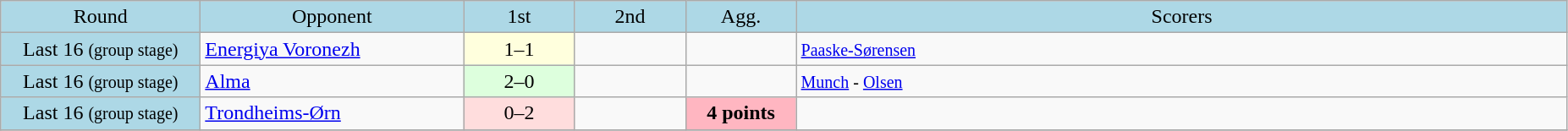<table class="wikitable" style="text-align:center">
<tr bgcolor=lightblue>
<td width=150px>Round</td>
<td width=200px>Opponent</td>
<td width=80px>1st</td>
<td width=80px>2nd</td>
<td width=80px>Agg.</td>
<td width=600px>Scorers</td>
</tr>
<tr>
<td bgcolor=lightblue>Last 16 <small>(group stage)</small></td>
<td align=left> <a href='#'>Energiya Voronezh</a></td>
<td bgcolor="#ffffdd">1–1</td>
<td></td>
<td></td>
<td align=left><small><a href='#'>Paaske-Sørensen</a></small></td>
</tr>
<tr>
<td bgcolor=lightblue>Last 16 <small>(group stage)</small></td>
<td align=left> <a href='#'>Alma</a></td>
<td bgcolor="#ddffdd">2–0</td>
<td></td>
<td></td>
<td align=left><small><a href='#'>Munch</a> - <a href='#'>Olsen</a></small></td>
</tr>
<tr>
<td bgcolor=lightblue>Last 16 <small>(group stage)</small></td>
<td align=left> <a href='#'>Trondheims-Ørn</a></td>
<td bgcolor="#ffdddd">0–2</td>
<td></td>
<td bgcolor=lightpink><strong>4 points</strong></td>
<td align=left></td>
</tr>
<tr>
</tr>
</table>
